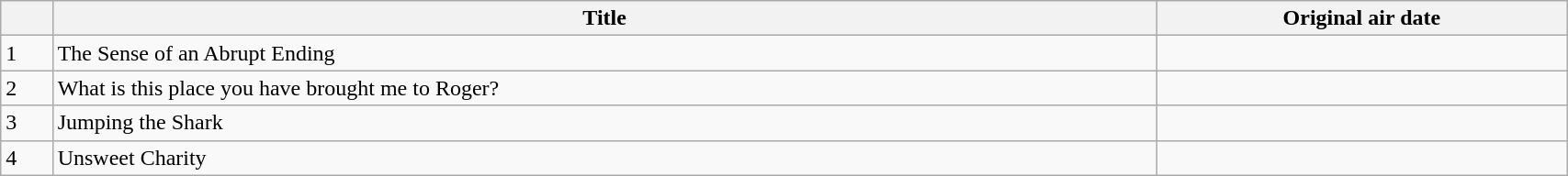<table class="wikitable sortable" style="width:90%; ">
<tr>
<th></th>
<th>Title</th>
<th>Original air date</th>
</tr>
<tr>
<td>1</td>
<td>The Sense of an Abrupt Ending</td>
<td></td>
</tr>
<tr>
<td>2</td>
<td>What is this place you have brought me to Roger?</td>
<td></td>
</tr>
<tr>
<td>3</td>
<td>Jumping the Shark</td>
<td></td>
</tr>
<tr>
<td>4</td>
<td>Unsweet Charity</td>
<td></td>
</tr>
</table>
